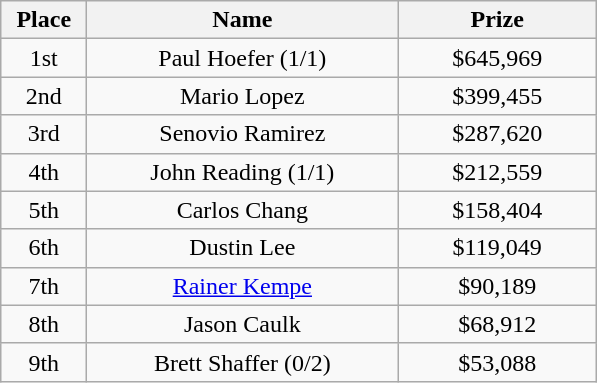<table class="wikitable">
<tr>
<th width="50">Place</th>
<th width="200">Name</th>
<th width="125">Prize</th>
</tr>
<tr>
<td align = "center">1st</td>
<td align = "center">Paul Hoefer (1/1)</td>
<td align = "center">$645,969</td>
</tr>
<tr>
<td align = "center">2nd</td>
<td align = "center">Mario Lopez</td>
<td align = "center">$399,455</td>
</tr>
<tr>
<td align = "center">3rd</td>
<td align = "center">Senovio Ramirez</td>
<td align = "center">$287,620</td>
</tr>
<tr>
<td align = "center">4th</td>
<td align = "center">John Reading (1/1)</td>
<td align = "center">$212,559</td>
</tr>
<tr>
<td align = "center">5th</td>
<td align = "center">Carlos Chang</td>
<td align = "center">$158,404</td>
</tr>
<tr>
<td align = "center">6th</td>
<td align = "center">Dustin Lee</td>
<td align = "center">$119,049</td>
</tr>
<tr>
<td align = "center">7th</td>
<td align = "center"><a href='#'>Rainer Kempe</a></td>
<td align = "center">$90,189</td>
</tr>
<tr>
<td align = "center">8th</td>
<td align = "center">Jason Caulk</td>
<td align = "center">$68,912</td>
</tr>
<tr>
<td align = "center">9th</td>
<td align = "center">Brett Shaffer (0/2)</td>
<td align = "center">$53,088</td>
</tr>
</table>
